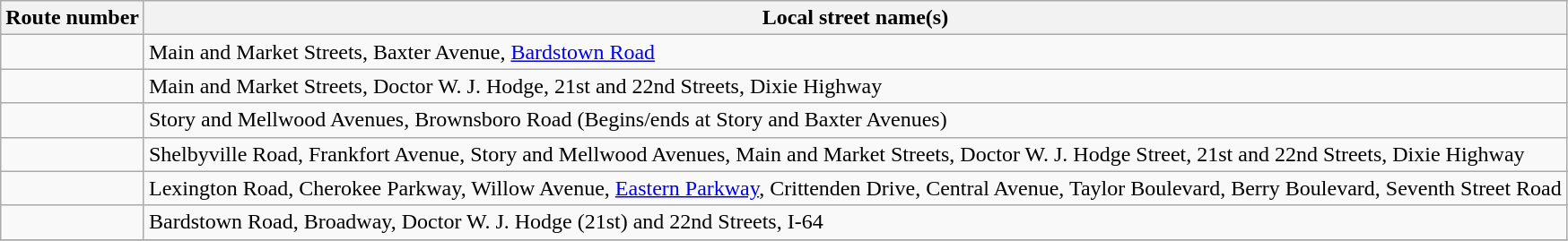<table class="wikitable">
<tr>
<th>Route number</th>
<th>Local street name(s)</th>
</tr>
<tr>
<td></td>
<td>Main and Market Streets, Baxter Avenue, <a href='#'>Bardstown Road</a></td>
</tr>
<tr>
<td></td>
<td>Main and Market Streets, Doctor W. J. Hodge, 21st and 22nd Streets, Dixie Highway</td>
</tr>
<tr>
<td></td>
<td>Story and Mellwood Avenues, Brownsboro Road (Begins/ends at Story and Baxter Avenues)</td>
</tr>
<tr>
<td></td>
<td>Shelbyville Road, Frankfort Avenue, Story and Mellwood Avenues, Main and Market Streets, Doctor W. J. Hodge Street, 21st and 22nd Streets, Dixie Highway</td>
</tr>
<tr>
<td></td>
<td>Lexington Road, Cherokee Parkway, Willow Avenue, <a href='#'>Eastern Parkway</a>, Crittenden Drive, Central Avenue, Taylor Boulevard, Berry Boulevard, Seventh Street Road</td>
</tr>
<tr>
<td></td>
<td>Bardstown Road, Broadway, Doctor W. J. Hodge (21st) and 22nd Streets, I-64</td>
</tr>
<tr>
</tr>
</table>
